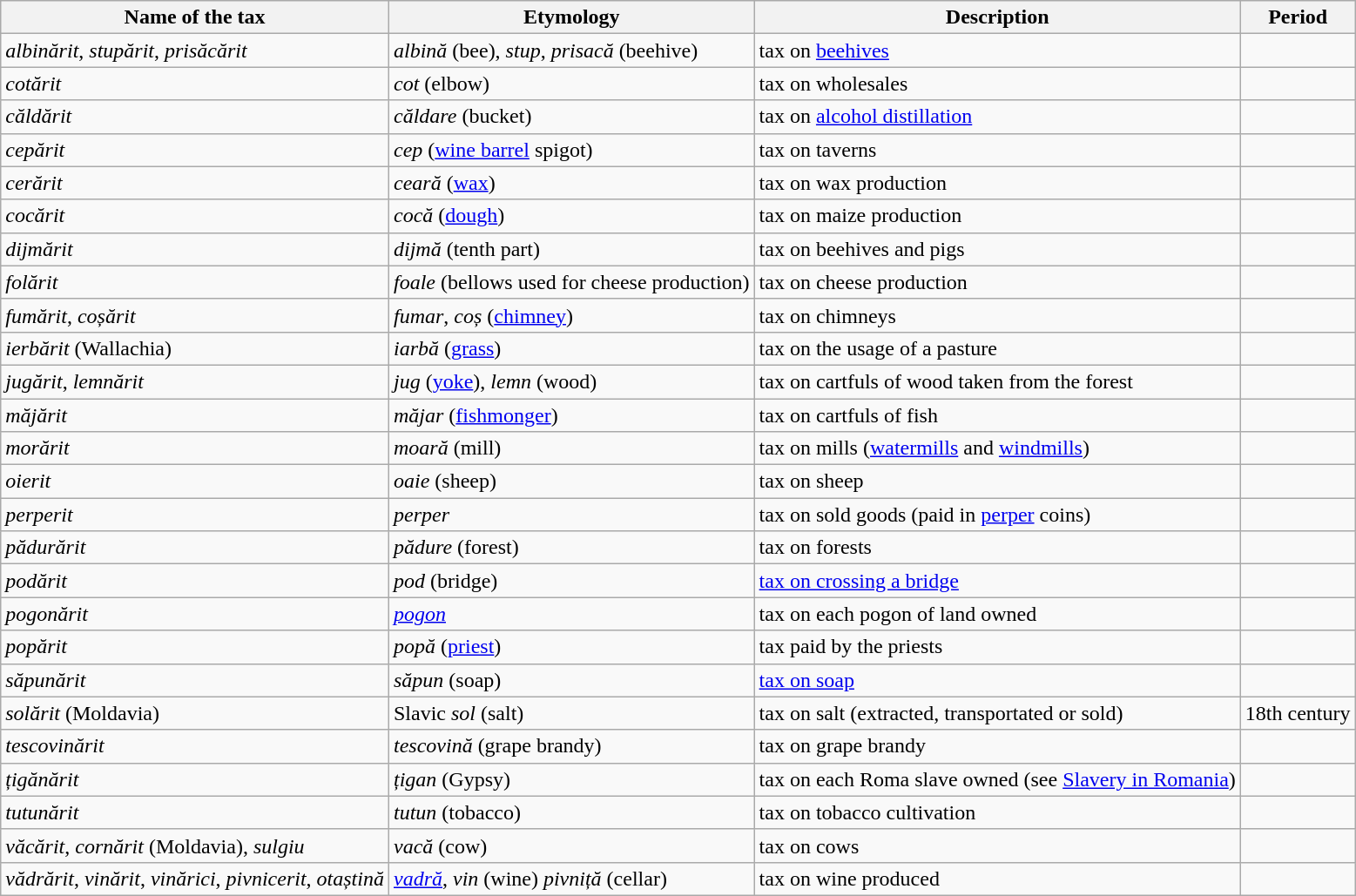<table class="wikitable">
<tr>
<th>Name of the tax</th>
<th>Etymology</th>
<th>Description</th>
<th>Period</th>
</tr>
<tr>
<td><em>albinărit</em>, <em>stupărit</em>, <em>prisăcărit</em></td>
<td><em>albină</em> (bee), <em>stup</em>, <em>prisacă</em> (beehive)</td>
<td>tax on <a href='#'>beehives</a></td>
<td></td>
</tr>
<tr>
<td><em>cotărit</em></td>
<td><em>cot</em> (elbow)</td>
<td>tax on wholesales</td>
<td></td>
</tr>
<tr>
<td><em>căldărit</em></td>
<td><em>căldare</em> (bucket)</td>
<td>tax on <a href='#'>alcohol distillation</a></td>
<td></td>
</tr>
<tr>
<td><em>cepărit</em></td>
<td><em>cep</em> (<a href='#'>wine barrel</a> spigot)</td>
<td>tax on taverns</td>
<td></td>
</tr>
<tr>
<td><em>cerărit</em></td>
<td><em>ceară</em> (<a href='#'>wax</a>)</td>
<td>tax on wax production</td>
<td></td>
</tr>
<tr>
<td><em>cocărit</em></td>
<td><em>cocă</em> (<a href='#'>dough</a>)</td>
<td>tax on maize production</td>
<td></td>
</tr>
<tr>
<td><em>dijmărit</em></td>
<td><em>dijmă</em> (tenth part)</td>
<td>tax on beehives and pigs</td>
<td></td>
</tr>
<tr>
<td><em>folărit</em></td>
<td><em>foale</em> (bellows used for cheese production)</td>
<td>tax on cheese production</td>
<td></td>
</tr>
<tr>
<td><em>fumărit</em>, <em>coșărit</em></td>
<td><em>fumar</em>, <em>coș</em> (<a href='#'>chimney</a>)</td>
<td>tax on chimneys</td>
<td></td>
</tr>
<tr>
<td><em>ierbărit</em> (Wallachia)</td>
<td><em>iarbă</em> (<a href='#'>grass</a>)</td>
<td>tax on the usage of a pasture</td>
<td></td>
</tr>
<tr>
<td><em>jugărit</em>, <em>lemnărit</em></td>
<td><em>jug</em> (<a href='#'>yoke</a>), <em>lemn</em> (wood)</td>
<td>tax on cartfuls of wood taken from the forest</td>
<td></td>
</tr>
<tr>
<td><em>măjărit</em></td>
<td><em>măjar</em> (<a href='#'>fishmonger</a>)</td>
<td>tax on cartfuls of fish</td>
<td></td>
</tr>
<tr>
<td><em>morărit</em></td>
<td><em>moară</em> (mill)</td>
<td>tax on mills (<a href='#'>watermills</a> and <a href='#'>windmills</a>)</td>
<td></td>
</tr>
<tr>
<td><em>oierit</em></td>
<td><em>oaie</em> (sheep)</td>
<td>tax on sheep</td>
<td></td>
</tr>
<tr>
<td><em>perperit</em></td>
<td><em>perper</em></td>
<td>tax on sold goods (paid in <a href='#'>perper</a> coins)</td>
<td></td>
</tr>
<tr>
<td><em>pădurărit</em></td>
<td><em>pădure</em> (forest)</td>
<td>tax on forests</td>
<td></td>
</tr>
<tr>
<td><em>podărit</em></td>
<td><em>pod</em> (bridge)</td>
<td><a href='#'>tax on crossing a bridge</a></td>
<td></td>
</tr>
<tr>
<td><em>pogonărit</em></td>
<td><em><a href='#'>pogon</a></em></td>
<td>tax on each pogon of land owned</td>
<td></td>
</tr>
<tr>
<td><em>popărit</em></td>
<td><em>popă</em> (<a href='#'>priest</a>)</td>
<td>tax paid by the priests</td>
<td></td>
</tr>
<tr>
<td><em>săpunărit</em></td>
<td><em>săpun</em> (soap)</td>
<td><a href='#'>tax on soap</a></td>
<td></td>
</tr>
<tr>
<td><em>solărit</em> (Moldavia)</td>
<td>Slavic <em>sol</em> (salt)</td>
<td>tax on salt (extracted, transportated or sold)</td>
<td>18th century</td>
</tr>
<tr>
<td><em>tescovinărit</em></td>
<td><em>tescovină</em> (grape brandy)</td>
<td>tax on grape brandy</td>
<td></td>
</tr>
<tr>
<td><em>țigănărit</em></td>
<td><em>țigan</em> (Gypsy)</td>
<td>tax on each Roma slave owned (see <a href='#'>Slavery in Romania</a>)</td>
<td></td>
</tr>
<tr>
<td><em>tutunărit</em></td>
<td><em>tutun</em> (tobacco)</td>
<td>tax on tobacco cultivation</td>
<td></td>
</tr>
<tr>
<td><em>văcărit</em>, <em>cornărit</em> (Moldavia), <em>sulgiu</em></td>
<td><em>vacă</em> (cow)</td>
<td>tax on cows</td>
<td></td>
</tr>
<tr>
<td><em>vădrărit</em>, <em>vinărit</em>, <em>vinărici</em>, <em>pivnicerit</em>, <em>otaștină</em></td>
<td><em><a href='#'>vadră</a></em>, <em>vin</em> (wine) <em>pivniță</em> (cellar)</td>
<td>tax on wine produced</td>
<td></td>
</tr>
</table>
